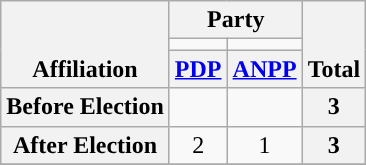<table class=wikitable style="text-align:center">
<tr style="vertical-align:bottom;">
<th rowspan=3>Affiliation</th>
<th colspan=2>Party</th>
<th rowspan=3>Total</th>
</tr>
<tr>
<td style="background-color:"></td>
<td style="background-color:"></td>
</tr>
<tr>
<th><a href='#'>PDP</a></th>
<th><a href='#'>ANPP</a></th>
</tr>
<tr>
<th>Before Election</th>
<td></td>
<td></td>
<th>3</th>
</tr>
<tr>
<th>After Election</th>
<td>2</td>
<td>1</td>
<th>3</th>
</tr>
<tr>
</tr>
</table>
